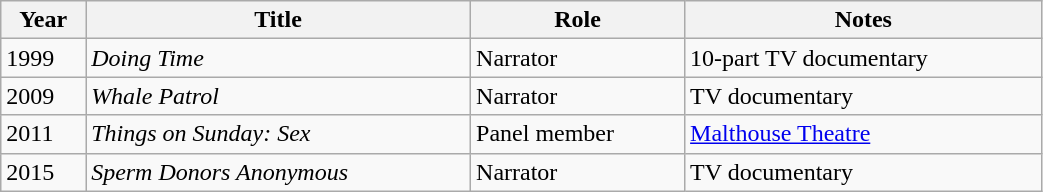<table class="wikitable" style="width:55%;">
<tr>
<th>Year</th>
<th>Title</th>
<th>Role</th>
<th>Notes</th>
</tr>
<tr>
<td>1999</td>
<td><em>Doing Time</em></td>
<td>Narrator</td>
<td>10-part TV documentary</td>
</tr>
<tr>
<td>2009</td>
<td><em>Whale Patrol</em></td>
<td>Narrator</td>
<td>TV documentary</td>
</tr>
<tr>
<td>2011</td>
<td><em>Things on Sunday: Sex</em></td>
<td>Panel member</td>
<td><a href='#'>Malthouse Theatre</a></td>
</tr>
<tr>
<td>2015</td>
<td><em>Sperm Donors Anonymous</em></td>
<td>Narrator</td>
<td>TV documentary</td>
</tr>
</table>
